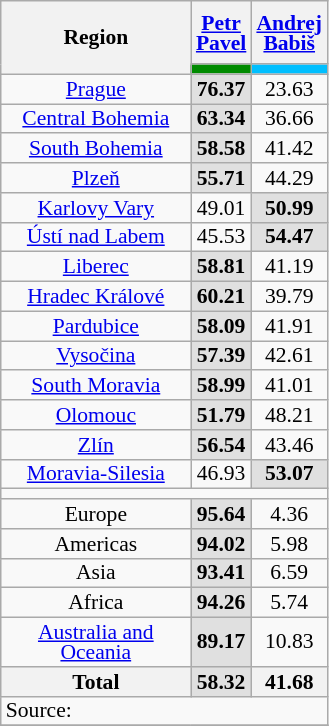<table class="wikitable sortable" style="text-align:center; font-size:90%; line-height:13px;">
<tr style="height:42px;">
<th style="width:120px;" rowspan="2">Region</th>
<th><a href='#'><span>Petr<br> Pavel</span></a></th>
<th><a href='#'><span>Andrej<br> Babiš</span></a></th>
</tr>
<tr class="sorttop">
<th style="color:inherit;background:#008B00;"></th>
<th style="color:inherit;background:#00BFFF;"></th>
</tr>
<tr>
<td><a href='#'>Prague</a></td>
<td style="background:#E0E0E0;"><strong>76.37</strong></td>
<td>23.63</td>
</tr>
<tr>
<td><a href='#'>Central Bohemia</a></td>
<td style="background:#E0E0E0;"><strong>63.34</strong></td>
<td>36.66</td>
</tr>
<tr>
<td><a href='#'>South Bohemia</a></td>
<td style="background:#E0E0E0;"><strong>58.58</strong></td>
<td>41.42</td>
</tr>
<tr>
<td><a href='#'>Plzeň</a></td>
<td style="background:#E0E0E0;"><strong>55.71</strong></td>
<td>44.29</td>
</tr>
<tr>
<td><a href='#'>Karlovy Vary</a></td>
<td>49.01</td>
<td style="background:#E0E0E0;"><strong>50.99</strong></td>
</tr>
<tr>
<td><a href='#'>Ústí nad Labem</a></td>
<td>45.53</td>
<td style="background:#E0E0E0;"><strong>54.47</strong></td>
</tr>
<tr>
<td><a href='#'>Liberec</a></td>
<td style="background:#E0E0E0;"><strong>58.81</strong></td>
<td>41.19</td>
</tr>
<tr>
<td><a href='#'>Hradec Králové</a></td>
<td style="background:#E0E0E0;"><strong>60.21</strong></td>
<td>39.79</td>
</tr>
<tr>
<td><a href='#'>Pardubice</a></td>
<td style="background:#E0E0E0;"><strong>58.09</strong></td>
<td>41.91</td>
</tr>
<tr>
<td><a href='#'>Vysočina</a></td>
<td style="background:#E0E0E0;"><strong>57.39</strong></td>
<td>42.61</td>
</tr>
<tr>
<td><a href='#'>South Moravia</a></td>
<td style="background:#E0E0E0;"><strong>58.99</strong></td>
<td>41.01</td>
</tr>
<tr>
<td><a href='#'>Olomouc</a></td>
<td style="background:#E0E0E0;"><strong>51.79</strong></td>
<td>48.21</td>
</tr>
<tr>
<td><a href='#'>Zlín</a></td>
<td style="background:#E0E0E0;"><strong>56.54</strong></td>
<td>43.46</td>
</tr>
<tr>
<td><a href='#'>Moravia-Silesia</a></td>
<td>46.93</td>
<td style="background:#E0E0E0;"><strong>53.07</strong></td>
</tr>
<tr>
<td colspan=10></td>
</tr>
<tr>
<td>Europe</td>
<td style="background:#E0E0E0;"><strong>95.64</strong></td>
<td>4.36</td>
</tr>
<tr>
<td>Americas</td>
<td style="background:#E0E0E0;"><strong>94.02</strong></td>
<td>5.98</td>
</tr>
<tr>
<td>Asia</td>
<td style="background:#E0E0E0;"><strong>93.41</strong></td>
<td>6.59</td>
</tr>
<tr>
<td>Africa</td>
<td style="background:#E0E0E0;"><strong>94.26</strong></td>
<td>5.74</td>
</tr>
<tr>
<td><a href='#'>Australia and Oceania</a></td>
<td style="background:#E0E0E0;"><strong>89.17</strong></td>
<td>10.83</td>
</tr>
<tr class="sortbottom">
<th>Total</th>
<th style="background:#E0E0E0;"><strong>58.32</strong></th>
<th>41.68</th>
</tr>
<tr class="sortbottom">
<td colspan=9 align=left>Source: </td>
</tr>
<tr>
</tr>
</table>
